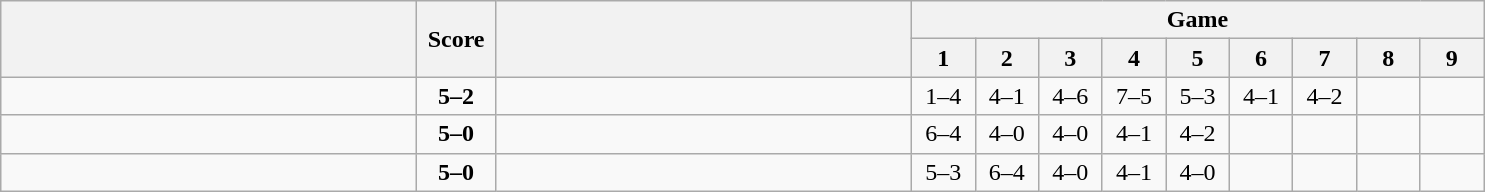<table class="wikitable" style="text-align: center;">
<tr>
<th rowspan=2 align="right" width="270"></th>
<th rowspan=2 width="45">Score</th>
<th rowspan=2 align="left" width="270"></th>
<th colspan=9>Game</th>
</tr>
<tr>
<th width="35">1</th>
<th width="35">2</th>
<th width="35">3</th>
<th width="35">4</th>
<th width="35">5</th>
<th width="35">6</th>
<th width="35">7</th>
<th width="35">8</th>
<th width="35">9</th>
</tr>
<tr>
<td align=left><strong><br></strong></td>
<td align=center><strong>5–2</strong></td>
<td align=left><br></td>
<td>1–4</td>
<td>4–1</td>
<td>4–6</td>
<td>7–5</td>
<td>5–3</td>
<td>4–1</td>
<td>4–2</td>
<td></td>
<td></td>
</tr>
<tr>
<td align=left><strong><br></strong></td>
<td align=center><strong>5–0</strong></td>
<td align=left><br></td>
<td>6–4</td>
<td>4–0</td>
<td>4–0</td>
<td>4–1</td>
<td>4–2</td>
<td></td>
<td></td>
<td></td>
<td></td>
</tr>
<tr>
<td align=left><strong><br></strong></td>
<td align=center><strong>5–0</strong></td>
<td align=left><br></td>
<td>5–3</td>
<td>6–4</td>
<td>4–0</td>
<td>4–1</td>
<td>4–0</td>
<td></td>
<td></td>
<td></td>
<td></td>
</tr>
</table>
